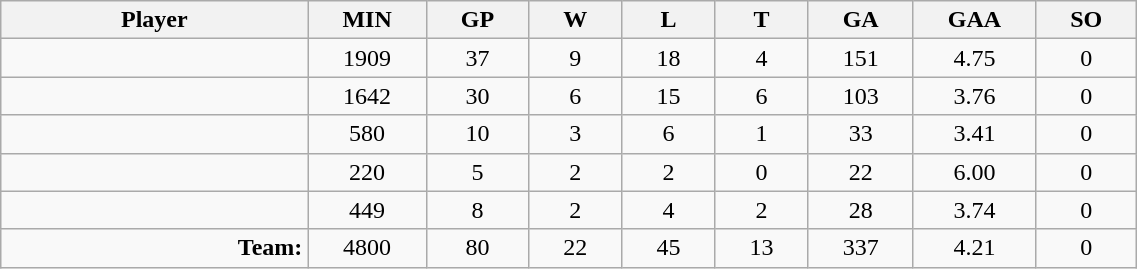<table class="wikitable sortable" width="60%">
<tr>
<th bgcolor="#DDDDFF" width="10%">Player</th>
<th width="3%" bgcolor="#DDDDFF" title="Minutes played">MIN</th>
<th width="3%" bgcolor="#DDDDFF" title="Games played in">GP</th>
<th width="3%" bgcolor="#DDDDFF" title="Games played in">W</th>
<th width="3%" bgcolor="#DDDDFF"title="Games played in">L</th>
<th width="3%" bgcolor="#DDDDFF" title="Ties">T</th>
<th width="3%" bgcolor="#DDDDFF" title="Goals against">GA</th>
<th width="3%" bgcolor="#DDDDFF" title="Goals against average">GAA</th>
<th width="3%" bgcolor="#DDDDFF"title="Shut-outs">SO</th>
</tr>
<tr align="center">
<td align="right"></td>
<td>1909</td>
<td>37</td>
<td>9</td>
<td>18</td>
<td>4</td>
<td>151</td>
<td>4.75</td>
<td>0</td>
</tr>
<tr align="center">
<td align="right"></td>
<td>1642</td>
<td>30</td>
<td>6</td>
<td>15</td>
<td>6</td>
<td>103</td>
<td>3.76</td>
<td>0</td>
</tr>
<tr align="center">
<td align="right"></td>
<td>580</td>
<td>10</td>
<td>3</td>
<td>6</td>
<td>1</td>
<td>33</td>
<td>3.41</td>
<td>0</td>
</tr>
<tr align="center">
<td align="right"></td>
<td>220</td>
<td>5</td>
<td>2</td>
<td>2</td>
<td>0</td>
<td>22</td>
<td>6.00</td>
<td>0</td>
</tr>
<tr align="center">
<td align="right"></td>
<td>449</td>
<td>8</td>
<td>2</td>
<td>4</td>
<td>2</td>
<td>28</td>
<td>3.74</td>
<td>0</td>
</tr>
<tr align="center">
<td align="right"><strong>Team:</strong></td>
<td>4800</td>
<td>80</td>
<td>22</td>
<td>45</td>
<td>13</td>
<td>337</td>
<td>4.21</td>
<td>0</td>
</tr>
</table>
